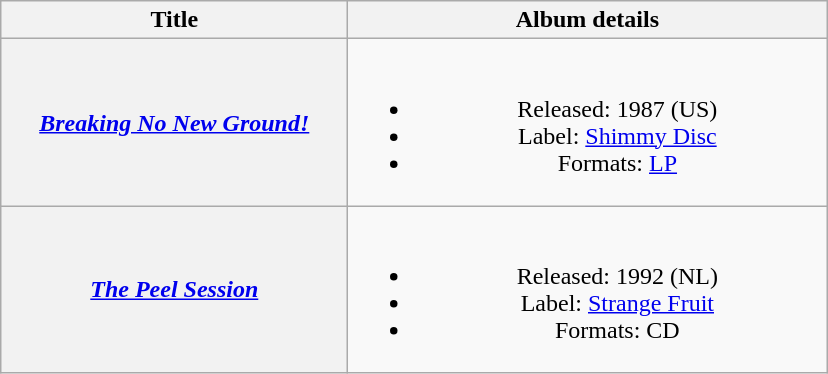<table class="wikitable plainrowheaders" style="text-align:center;">
<tr>
<th scope="col" rowspan="1" style="width:14em;">Title</th>
<th scope="col" rowspan="1" style="width:19.5em;">Album details</th>
</tr>
<tr>
<th scope="row"><em><a href='#'>Breaking No New Ground!</a></em></th>
<td><br><ul><li>Released: 1987 <span>(US)</span></li><li>Label: <a href='#'>Shimmy Disc</a></li><li>Formats: <a href='#'>LP</a></li></ul></td>
</tr>
<tr>
<th scope="row"><em><a href='#'>The Peel Session</a></em></th>
<td><br><ul><li>Released: 1992 <span>(NL)</span></li><li>Label: <a href='#'>Strange Fruit</a></li><li>Formats: CD</li></ul></td>
</tr>
</table>
